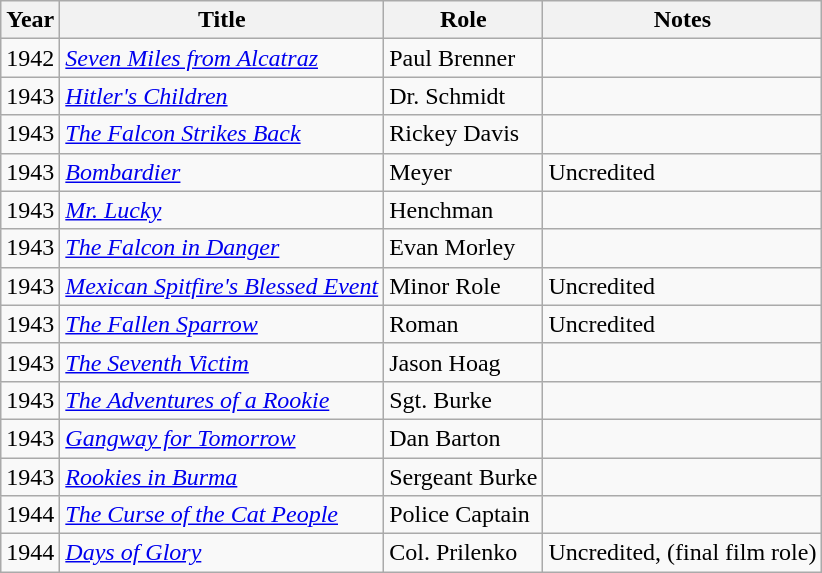<table class="wikitable">
<tr>
<th>Year</th>
<th>Title</th>
<th>Role</th>
<th>Notes</th>
</tr>
<tr>
<td>1942</td>
<td><em><a href='#'>Seven Miles from Alcatraz</a></em></td>
<td>Paul Brenner</td>
<td></td>
</tr>
<tr>
<td>1943</td>
<td><em><a href='#'>Hitler's Children</a></em></td>
<td>Dr. Schmidt</td>
<td></td>
</tr>
<tr>
<td>1943</td>
<td><em><a href='#'>The Falcon Strikes Back</a></em></td>
<td>Rickey Davis</td>
<td></td>
</tr>
<tr>
<td>1943</td>
<td><em><a href='#'>Bombardier</a></em></td>
<td>Meyer</td>
<td>Uncredited</td>
</tr>
<tr>
<td>1943</td>
<td><em><a href='#'>Mr. Lucky</a></em></td>
<td>Henchman</td>
<td></td>
</tr>
<tr>
<td>1943</td>
<td><em><a href='#'>The Falcon in Danger</a></em></td>
<td>Evan Morley</td>
<td></td>
</tr>
<tr>
<td>1943</td>
<td><em><a href='#'>Mexican Spitfire's Blessed Event</a></em></td>
<td>Minor Role</td>
<td>Uncredited</td>
</tr>
<tr>
<td>1943</td>
<td><em><a href='#'>The Fallen Sparrow</a></em></td>
<td>Roman</td>
<td>Uncredited</td>
</tr>
<tr>
<td>1943</td>
<td><em><a href='#'>The Seventh Victim</a></em></td>
<td>Jason Hoag</td>
<td></td>
</tr>
<tr>
<td>1943</td>
<td><em><a href='#'>The Adventures of a Rookie</a></em></td>
<td>Sgt. Burke</td>
<td></td>
</tr>
<tr>
<td>1943</td>
<td><em><a href='#'>Gangway for Tomorrow</a></em></td>
<td>Dan Barton</td>
<td></td>
</tr>
<tr>
<td>1943</td>
<td><em><a href='#'>Rookies in Burma</a></em></td>
<td>Sergeant Burke</td>
<td></td>
</tr>
<tr>
<td>1944</td>
<td><em><a href='#'>The Curse of the Cat People</a></em></td>
<td>Police Captain</td>
<td></td>
</tr>
<tr>
<td>1944</td>
<td><em><a href='#'>Days of Glory</a></em></td>
<td>Col. Prilenko</td>
<td>Uncredited, (final film role)</td>
</tr>
</table>
